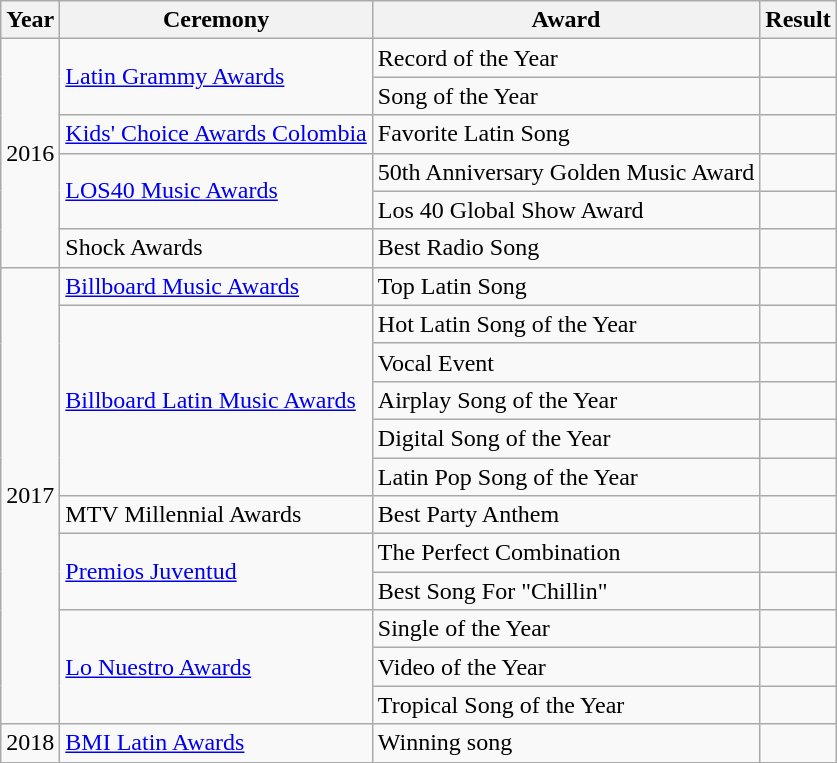<table class="wikitable">
<tr>
<th>Year</th>
<th>Ceremony</th>
<th>Award</th>
<th>Result</th>
</tr>
<tr>
<td rowspan="6">2016</td>
<td rowspan="2"><a href='#'>Latin Grammy Awards</a></td>
<td>Record of the Year</td>
<td></td>
</tr>
<tr>
<td>Song of the Year</td>
<td></td>
</tr>
<tr>
<td><a href='#'>Kids' Choice Awards Colombia</a></td>
<td>Favorite Latin Song</td>
<td></td>
</tr>
<tr>
<td rowspan="2"><a href='#'>LOS40 Music Awards</a></td>
<td>50th Anniversary Golden Music Award</td>
<td></td>
</tr>
<tr>
<td>Los 40 Global Show Award</td>
<td></td>
</tr>
<tr>
<td>Shock Awards</td>
<td>Best Radio Song</td>
<td></td>
</tr>
<tr>
<td rowspan="12">2017</td>
<td><a href='#'>Billboard Music Awards</a></td>
<td>Top Latin Song</td>
<td></td>
</tr>
<tr>
<td rowspan="5"><a href='#'>Billboard Latin Music Awards</a></td>
<td>Hot Latin Song of the Year</td>
<td></td>
</tr>
<tr>
<td>Vocal Event</td>
<td></td>
</tr>
<tr>
<td>Airplay Song of the Year</td>
<td></td>
</tr>
<tr>
<td>Digital Song of the Year</td>
<td></td>
</tr>
<tr>
<td>Latin Pop Song of the Year</td>
<td></td>
</tr>
<tr>
<td>MTV Millennial Awards</td>
<td>Best Party Anthem</td>
<td></td>
</tr>
<tr>
<td rowspan="2"><a href='#'>Premios Juventud</a></td>
<td>The Perfect Combination</td>
<td></td>
</tr>
<tr>
<td>Best Song For "Chillin"</td>
<td></td>
</tr>
<tr>
<td rowspan="3"><a href='#'>Lo Nuestro Awards</a></td>
<td>Single of the Year</td>
<td></td>
</tr>
<tr>
<td>Video of the Year</td>
<td></td>
</tr>
<tr>
<td>Tropical Song of the Year</td>
<td></td>
</tr>
<tr>
<td rowspan="1">2018</td>
<td><a href='#'>BMI Latin Awards</a></td>
<td>Winning song</td>
<td></td>
</tr>
<tr>
</tr>
</table>
